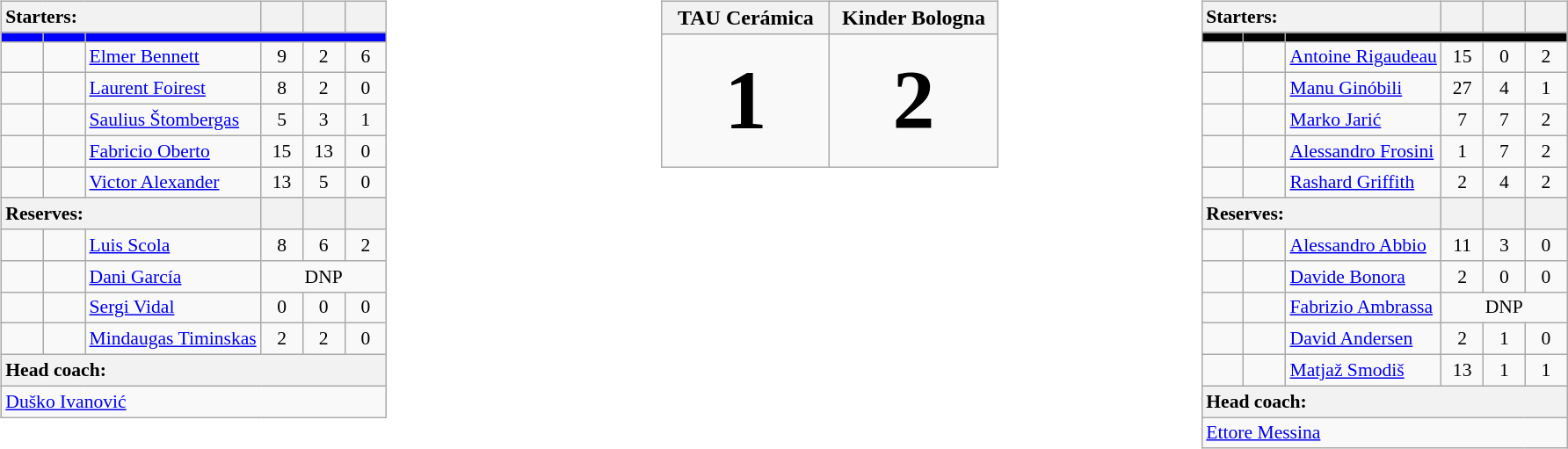<table style="width:100%;">
<tr>
<td valign=top width=33%><br><table class="wikitable" style="font-size:90%; text-align:center; margin:auto;" align=left>
<tr>
<th style="text-align:left" colspan=3>Starters:</th>
<th width=25></th>
<th width=25></th>
<th width=25></th>
</tr>
<tr>
<th style="background:blue;" width=25></th>
<th style="background:blue;" width=25></th>
<th colspan=4 style="background:blue;"></th>
</tr>
<tr>
<td></td>
<td></td>
<td align=left> <a href='#'>Elmer Bennett</a></td>
<td>9</td>
<td>2</td>
<td>6</td>
</tr>
<tr>
<td></td>
<td></td>
<td align=left> <a href='#'>Laurent Foirest</a></td>
<td>8</td>
<td>2</td>
<td>0</td>
</tr>
<tr>
<td></td>
<td></td>
<td align=left> <a href='#'>Saulius Štombergas</a></td>
<td>5</td>
<td>3</td>
<td>1</td>
</tr>
<tr>
<td></td>
<td></td>
<td align=left> <a href='#'>Fabricio Oberto</a></td>
<td>15</td>
<td>13</td>
<td>0</td>
</tr>
<tr>
<td></td>
<td></td>
<td align=left> <a href='#'>Victor Alexander</a></td>
<td>13</td>
<td>5</td>
<td>0</td>
</tr>
<tr>
<th style="text-align:left" colspan=3>Reserves:</th>
<th width=25></th>
<th width=25></th>
<th width=25></th>
</tr>
<tr>
<td></td>
<td></td>
<td align=left> <a href='#'>Luis Scola</a></td>
<td>8</td>
<td>6</td>
<td>2</td>
</tr>
<tr>
<td></td>
<td></td>
<td align=left> <a href='#'>Dani García</a></td>
<td colspan=3>DNP</td>
</tr>
<tr>
<td></td>
<td></td>
<td align=left> <a href='#'>Sergi Vidal</a></td>
<td>0</td>
<td>0</td>
<td>0</td>
</tr>
<tr>
<td></td>
<td></td>
<td align=left> <a href='#'>Mindaugas Timinskas</a></td>
<td>2</td>
<td>2</td>
<td>0</td>
</tr>
<tr>
<th style="text-align:left" colspan=7>Head coach:</th>
</tr>
<tr>
<td colspan=7 align=left> <a href='#'>Duško Ivanović</a></td>
</tr>
</table>
</td>
<td valign=top width=33%><br><table class=wikitable style="text-align:center; margin:auto">
<tr>
<th width=120>TAU Cerámica</th>
<th width=120>Kinder Bologna</th>
</tr>
<tr>
<td style="font-size:400%; text-align:center"><strong>1</strong></td>
<td style="font-size:400%; text-align:center"><strong>2</strong></td>
</tr>
</table>
</td>
<td style="vertical-align:top; width:33%;"><br><table class="wikitable" style="font-size:90%; text-align:center; margin:auto;">
<tr>
<th style="text-align:left" colspan=3>Starters:</th>
<th width=25></th>
<th width=25></th>
<th width=25></th>
</tr>
<tr>
<th style="background:black;" width=25></th>
<th style="background:black;" width=25></th>
<th colspan=4 style="background:black;"></th>
</tr>
<tr>
<td></td>
<td></td>
<td align=left> <a href='#'>Antoine Rigaudeau</a></td>
<td>15</td>
<td>0</td>
<td>2</td>
</tr>
<tr>
<td></td>
<td></td>
<td align=left> <a href='#'>Manu Ginóbili</a></td>
<td>27</td>
<td>4</td>
<td>1</td>
</tr>
<tr>
<td></td>
<td></td>
<td align=left> <a href='#'>Marko Jarić</a></td>
<td>7</td>
<td>7</td>
<td>2</td>
</tr>
<tr>
<td></td>
<td></td>
<td align=left> <a href='#'>Alessandro Frosini</a></td>
<td>1</td>
<td>7</td>
<td>2</td>
</tr>
<tr>
<td></td>
<td></td>
<td align=left> <a href='#'>Rashard Griffith</a></td>
<td>2</td>
<td>4</td>
<td>2</td>
</tr>
<tr>
<th style="text-align:left" colspan=3>Reserves:</th>
<th width=25></th>
<th width=25></th>
<th width=25></th>
</tr>
<tr>
<td></td>
<td></td>
<td align=left> <a href='#'>Alessandro Abbio</a></td>
<td>11</td>
<td>3</td>
<td>0</td>
</tr>
<tr>
<td></td>
<td></td>
<td align=left> <a href='#'>Davide Bonora</a></td>
<td>2</td>
<td>0</td>
<td>0</td>
</tr>
<tr>
<td></td>
<td></td>
<td align=left> <a href='#'>Fabrizio Ambrassa</a></td>
<td colspan=3>DNP</td>
</tr>
<tr>
<td></td>
<td></td>
<td align=left> <a href='#'>David Andersen</a></td>
<td>2</td>
<td>1</td>
<td>0</td>
</tr>
<tr>
<td></td>
<td></td>
<td align=left> <a href='#'>Matjaž Smodiš</a></td>
<td>13</td>
<td>1</td>
<td>1</td>
</tr>
<tr>
<th style="text-align:left" colspan=7>Head coach:</th>
</tr>
<tr>
<td colspan=7 align=left> <a href='#'>Ettore Messina</a></td>
</tr>
</table>
</td>
</tr>
</table>
